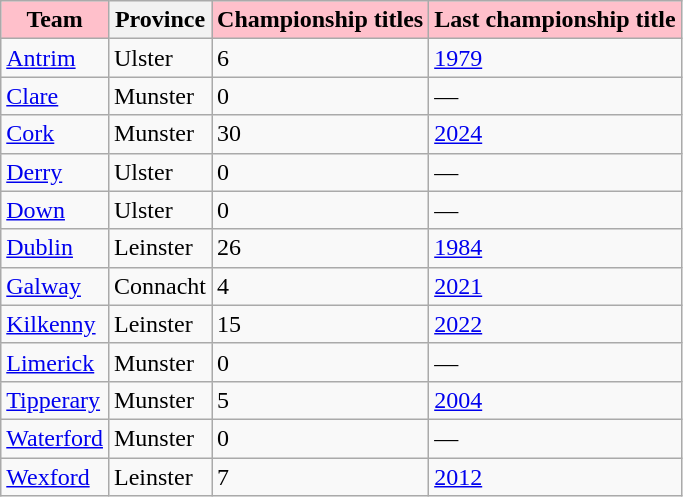<table class="wikitable">
<tr>
<th style="background:pink">Team</th>
<th>Province</th>
<th style="background:pink">Championship titles</th>
<th style="background:pink">Last championship title</th>
</tr>
<tr>
<td> <a href='#'>Antrim</a></td>
<td>Ulster</td>
<td>6</td>
<td><a href='#'>1979</a></td>
</tr>
<tr>
<td><a href='#'>Clare</a></td>
<td>Munster</td>
<td>0</td>
<td>—</td>
</tr>
<tr>
<td> <a href='#'>Cork</a></td>
<td>Munster</td>
<td>30</td>
<td><a href='#'>2024</a></td>
</tr>
<tr>
<td> <a href='#'>Derry</a></td>
<td>Ulster</td>
<td>0</td>
<td>—</td>
</tr>
<tr>
<td> <a href='#'>Down</a></td>
<td>Ulster</td>
<td>0</td>
<td>—</td>
</tr>
<tr>
<td> <a href='#'>Dublin</a></td>
<td>Leinster</td>
<td>26</td>
<td><a href='#'>1984</a></td>
</tr>
<tr>
<td> <a href='#'>Galway</a></td>
<td>Connacht</td>
<td>4</td>
<td><a href='#'>2021</a></td>
</tr>
<tr>
<td> <a href='#'>Kilkenny</a></td>
<td>Leinster</td>
<td>15</td>
<td><a href='#'>2022</a></td>
</tr>
<tr>
<td> <a href='#'>Limerick</a></td>
<td>Munster</td>
<td>0</td>
<td>—</td>
</tr>
<tr>
<td> <a href='#'>Tipperary</a></td>
<td>Munster</td>
<td>5</td>
<td><a href='#'>2004</a></td>
</tr>
<tr>
<td> <a href='#'>Waterford</a></td>
<td>Munster</td>
<td>0</td>
<td>—</td>
</tr>
<tr>
<td> <a href='#'>Wexford</a></td>
<td>Leinster</td>
<td>7</td>
<td><a href='#'>2012</a></td>
</tr>
</table>
